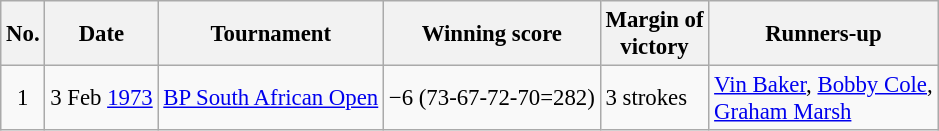<table class="wikitable" style="font-size:95%;">
<tr>
<th>No.</th>
<th>Date</th>
<th>Tournament</th>
<th>Winning score</th>
<th>Margin of<br>victory</th>
<th>Runners-up</th>
</tr>
<tr>
<td align=center>1</td>
<td align=right>3 Feb <a href='#'>1973</a></td>
<td><a href='#'>BP South African Open</a></td>
<td>−6 (73-67-72-70=282)</td>
<td>3 strokes</td>
<td> <a href='#'>Vin Baker</a>,  <a href='#'>Bobby Cole</a>,<br> <a href='#'>Graham Marsh</a></td>
</tr>
</table>
